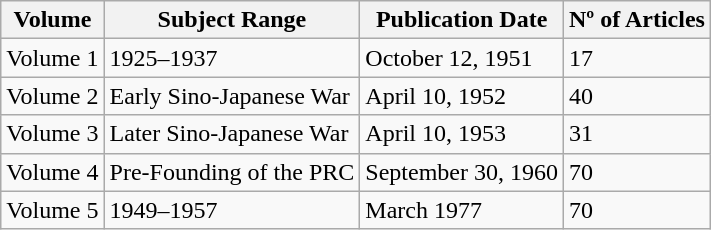<table class="wikitable">
<tr>
<th>Volume</th>
<th>Subject Range</th>
<th>Publication Date</th>
<th>Nº of Articles</th>
</tr>
<tr>
<td>Volume 1</td>
<td>1925–1937</td>
<td>October 12, 1951</td>
<td>17</td>
</tr>
<tr>
<td>Volume 2</td>
<td>Early Sino-Japanese War</td>
<td>April 10, 1952</td>
<td>40</td>
</tr>
<tr>
<td>Volume 3</td>
<td>Later Sino-Japanese War</td>
<td>April 10, 1953</td>
<td>31</td>
</tr>
<tr>
<td>Volume 4</td>
<td>Pre-Founding of the PRC</td>
<td>September 30, 1960</td>
<td>70</td>
</tr>
<tr>
<td>Volume 5</td>
<td>1949–1957</td>
<td>March 1977</td>
<td>70</td>
</tr>
</table>
